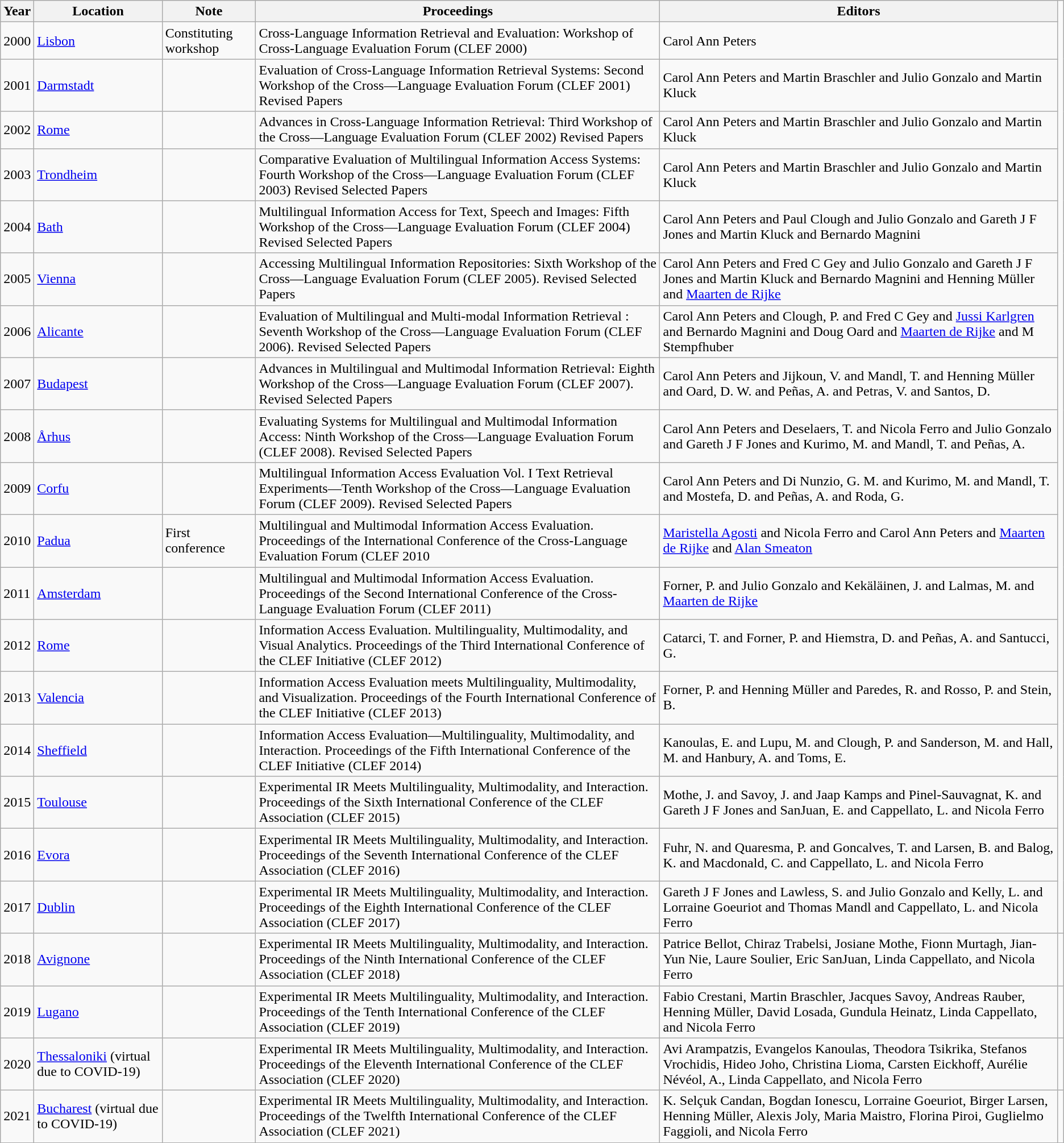<table class="wikitable">
<tr>
<th>Year</th>
<th>Location</th>
<th>Note</th>
<th>Proceedings</th>
<th>Editors</th>
</tr>
<tr>
<td>2000</td>
<td><a href='#'>Lisbon</a></td>
<td>Constituting workshop</td>
<td>Cross-Language Information Retrieval and Evaluation: Workshop of Cross-Language Evaluation Forum (CLEF 2000)</td>
<td>Carol Ann Peters</td>
</tr>
<tr>
<td>2001</td>
<td><a href='#'>Darmstadt</a></td>
<td></td>
<td>Evaluation of Cross-Language Information Retrieval Systems: Second Workshop of the Cross—Language Evaluation Forum (CLEF 2001) Revised Papers</td>
<td>Carol Ann Peters and Martin Braschler and Julio Gonzalo and Martin Kluck</td>
</tr>
<tr>
<td>2002</td>
<td><a href='#'>Rome</a></td>
<td></td>
<td>Advances in Cross-Language Information Retrieval: Third Workshop of the Cross—Language Evaluation Forum (CLEF 2002) Revised Papers</td>
<td>Carol Ann Peters and Martin Braschler and Julio Gonzalo and Martin Kluck</td>
</tr>
<tr>
<td>2003</td>
<td><a href='#'>Trondheim</a></td>
<td></td>
<td>Comparative Evaluation of Multilingual Information Access Systems: Fourth Workshop of the Cross—Language Evaluation Forum (CLEF 2003) Revised Selected Papers</td>
<td>Carol Ann Peters and Martin Braschler and Julio Gonzalo and Martin Kluck</td>
</tr>
<tr>
<td>2004</td>
<td><a href='#'>Bath</a></td>
<td></td>
<td>Multilingual Information Access for Text, Speech and Images: Fifth Workshop of the Cross—Language Evaluation Forum (CLEF 2004) Revised Selected Papers</td>
<td>Carol Ann Peters and Paul Clough and Julio Gonzalo and Gareth J F Jones and Martin Kluck and Bernardo Magnini</td>
</tr>
<tr>
<td>2005</td>
<td><a href='#'>Vienna</a></td>
<td></td>
<td>Accessing Multilingual Information Repositories: Sixth Workshop of the Cross—Language Evaluation Forum (CLEF 2005). Revised Selected Papers</td>
<td>Carol Ann Peters and Fred C Gey and Julio Gonzalo and Gareth J F Jones and Martin Kluck and Bernardo Magnini and Henning Müller and <a href='#'>Maarten de Rijke</a></td>
</tr>
<tr>
<td>2006</td>
<td><a href='#'>Alicante</a></td>
<td></td>
<td>Evaluation of Multilingual and Multi-modal Information Retrieval : Seventh Workshop of the Cross—Language Evaluation Forum (CLEF 2006). Revised Selected Papers</td>
<td>Carol Ann Peters and Clough, P. and Fred C Gey and <a href='#'>Jussi Karlgren</a> and Bernardo Magnini and Doug Oard and <a href='#'>Maarten de Rijke</a> and M Stempfhuber</td>
</tr>
<tr>
<td>2007</td>
<td><a href='#'>Budapest</a></td>
<td></td>
<td>Advances in Multilingual and Multimodal Information Retrieval: Eighth Workshop of the Cross—Language Evaluation Forum (CLEF 2007). Revised Selected Papers</td>
<td>Carol Ann Peters and Jijkoun, V. and Mandl, T. and Henning Müller and Oard, D. W. and Peñas, A. and Petras, V. and Santos, D.</td>
</tr>
<tr>
<td>2008</td>
<td><a href='#'>Århus</a></td>
<td></td>
<td>Evaluating Systems for Multilingual and Multimodal Information Access: Ninth Workshop of the Cross—Language Evaluation Forum (CLEF 2008). Revised Selected Papers</td>
<td>Carol Ann Peters and Deselaers, T. and Nicola Ferro and Julio Gonzalo and Gareth J F Jones and Kurimo, M. and Mandl, T. and Peñas, A.</td>
</tr>
<tr>
<td>2009</td>
<td><a href='#'>Corfu</a></td>
<td></td>
<td>Multilingual Information Access Evaluation Vol. I Text Retrieval Experiments—Tenth Workshop of the Cross—Language Evaluation Forum (CLEF 2009). Revised Selected Papers</td>
<td>Carol Ann Peters and Di Nunzio, G. M. and Kurimo, M. and Mandl, T. and Mostefa, D. and Peñas, A. and Roda, G.</td>
</tr>
<tr>
<td>2010</td>
<td><a href='#'>Padua</a></td>
<td>First conference</td>
<td>Multilingual and Multimodal Information Access Evaluation. Proceedings of the International Conference of the Cross-Language Evaluation Forum (CLEF 2010</td>
<td><a href='#'>Maristella Agosti</a> and Nicola Ferro and Carol Ann Peters and <a href='#'>Maarten de Rijke</a> and <a href='#'>Alan Smeaton</a></td>
</tr>
<tr>
<td>2011</td>
<td><a href='#'>Amsterdam</a></td>
<td></td>
<td>Multilingual and Multimodal Information Access Evaluation. Proceedings of the Second International Conference of the Cross-Language Evaluation Forum (CLEF 2011)</td>
<td>Forner, P. and Julio Gonzalo and Kekäläinen, J. and Lalmas, M. and <a href='#'>Maarten de Rijke</a></td>
</tr>
<tr>
<td>2012</td>
<td><a href='#'>Rome</a></td>
<td></td>
<td>Information Access Evaluation. Multilinguality, Multimodality, and Visual Analytics. Proceedings of the Third International Conference of the CLEF Initiative (CLEF 2012)</td>
<td>Catarci, T. and Forner, P. and Hiemstra, D. and Peñas, A. and Santucci, G.</td>
</tr>
<tr>
<td>2013</td>
<td><a href='#'>Valencia</a></td>
<td></td>
<td>Information Access Evaluation meets Multilinguality, Multimodality, and Visualization. Proceedings of the Fourth International Conference of the CLEF Initiative (CLEF 2013)</td>
<td>Forner, P. and Henning Müller and Paredes, R. and Rosso, P. and Stein, B.</td>
</tr>
<tr>
<td>2014</td>
<td><a href='#'>Sheffield</a></td>
<td></td>
<td>Information Access Evaluation—Multilinguality, Multimodality, and Interaction. Proceedings of the Fifth International Conference of the CLEF Initiative (CLEF 2014)</td>
<td>Kanoulas, E. and Lupu, M. and Clough, P. and Sanderson, M. and Hall, M. and Hanbury, A. and Toms, E.</td>
</tr>
<tr>
<td>2015</td>
<td><a href='#'>Toulouse</a></td>
<td></td>
<td>Experimental IR Meets Multilinguality, Multimodality, and Interaction. Proceedings of the Sixth International Conference of the CLEF Association (CLEF 2015)</td>
<td>Mothe, J. and Savoy, J. and Jaap Kamps and Pinel-Sauvagnat, K. and Gareth J F Jones and SanJuan, E. and Cappellato, L. and Nicola Ferro</td>
</tr>
<tr>
<td>2016</td>
<td><a href='#'>Evora</a></td>
<td></td>
<td>Experimental IR Meets Multilinguality, Multimodality, and Interaction. Proceedings of the Seventh International Conference of the CLEF Association (CLEF 2016)</td>
<td>Fuhr, N. and Quaresma, P. and Goncalves, T. and Larsen, B. and Balog, K. and Macdonald, C. and Cappellato, L. and Nicola Ferro</td>
</tr>
<tr>
<td>2017</td>
<td><a href='#'>Dublin</a></td>
<td></td>
<td>Experimental IR Meets Multilinguality, Multimodality, and Interaction. Proceedings of the Eighth International Conference of the CLEF Association (CLEF 2017)</td>
<td>Gareth J F Jones and Lawless, S. and Julio Gonzalo and Kelly, L. and Lorraine Goeuriot and Thomas Mandl and Cappellato, L. and Nicola Ferro</td>
</tr>
<tr>
<td>2018</td>
<td><a href='#'>Avignone</a></td>
<td></td>
<td>Experimental IR Meets Multilinguality, Multimodality, and Interaction. Proceedings of the Ninth International Conference of the CLEF Association (CLEF 2018)</td>
<td>Patrice Bellot, Chiraz Trabelsi, Josiane Mothe, Fionn Murtagh, Jian-Yun Nie, Laure Soulier, Eric SanJuan, Linda Cappellato, and Nicola Ferro</td>
<td></td>
</tr>
<tr>
<td>2019</td>
<td><a href='#'>Lugano</a></td>
<td></td>
<td>Experimental IR Meets Multilinguality, Multimodality, and Interaction. Proceedings of the Tenth International Conference of the CLEF Association (CLEF 2019)</td>
<td>Fabio Crestani, Martin Braschler, Jacques Savoy, Andreas Rauber, Henning Müller, David Losada, Gundula Heinatz, Linda Cappellato, and Nicola Ferro</td>
<td></td>
</tr>
<tr>
<td>2020</td>
<td><a href='#'>Thessaloniki</a> (virtual due to COVID-19)</td>
<td></td>
<td>Experimental IR Meets Multilinguality, Multimodality, and Interaction. Proceedings of the Eleventh International Conference of the CLEF Association (CLEF 2020)</td>
<td>Avi Arampatzis, Evangelos Kanoulas, Theodora Tsikrika, Stefanos Vrochidis, Hideo Joho, Christina Lioma, Carsten Eickhoff, Aurélie Névéol, A., Linda Cappellato, and Nicola Ferro</td>
<td></td>
</tr>
<tr>
<td>2021</td>
<td><a href='#'>Bucharest</a> (virtual due to COVID-19)</td>
<td></td>
<td>Experimental IR Meets Multilinguality, Multimodality, and Interaction. Proceedings of the Twelfth International Conference of the CLEF Association (CLEF 2021)</td>
<td>K. Selçuk Candan, Bogdan Ionescu, Lorraine Goeuriot, Birger Larsen, Henning Müller, Alexis Joly, Maria Maistro, Florina Piroi, Guglielmo Faggioli, and Nicola Ferro</td>
</tr>
</table>
